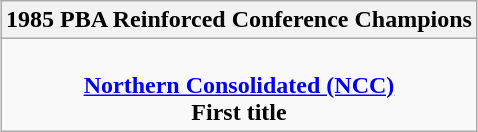<table class=wikitable style="text-align:center; margin:auto">
<tr>
<th>1985 PBA Reinforced Conference Champions</th>
</tr>
<tr>
<td><br> <strong><a href='#'>Northern Consolidated (NCC)</a></strong> <br> <strong>First title</strong></td>
</tr>
</table>
